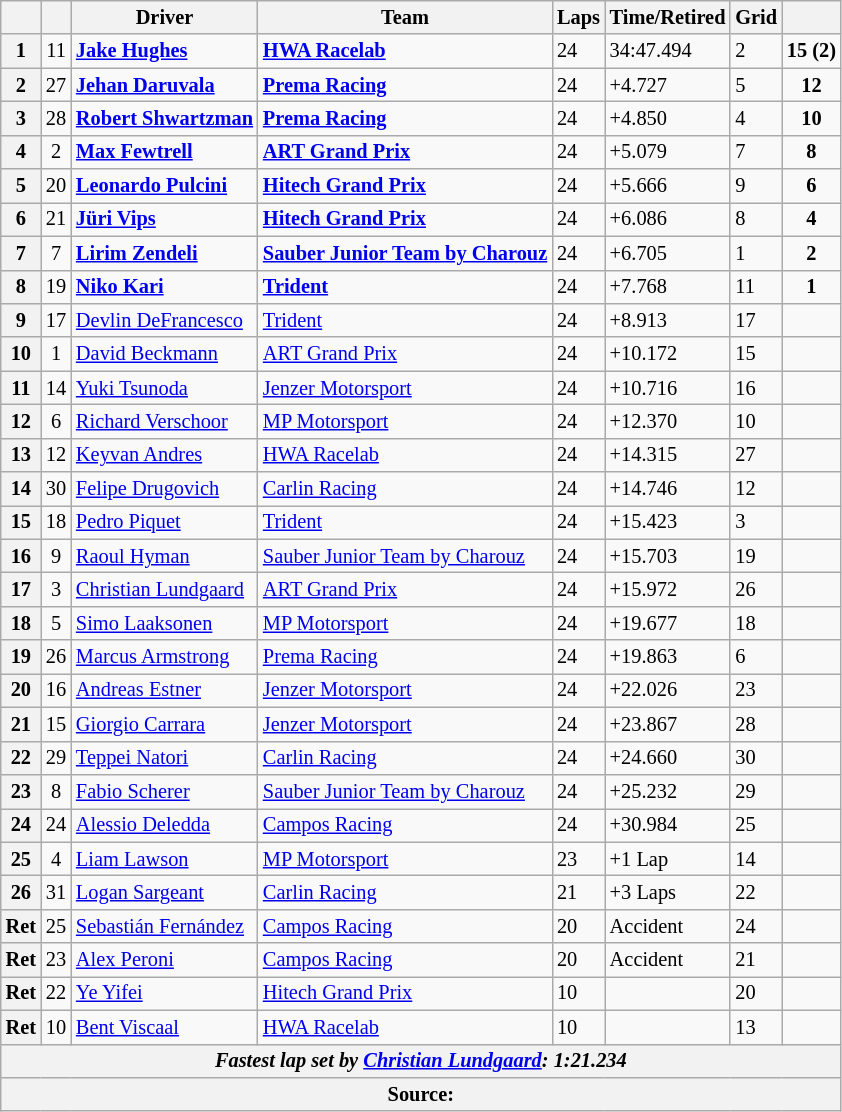<table class="wikitable" style="font-size:85%">
<tr>
<th></th>
<th></th>
<th>Driver</th>
<th>Team</th>
<th>Laps</th>
<th>Time/Retired</th>
<th>Grid</th>
<th></th>
</tr>
<tr>
<th>1</th>
<td align="center">11</td>
<td> <strong><a href='#'>Jake Hughes</a></strong></td>
<td><strong><a href='#'>HWA Racelab</a></strong></td>
<td>24</td>
<td>34:47.494</td>
<td>2</td>
<td align="center"><strong>15 (2)</strong></td>
</tr>
<tr>
<th>2</th>
<td align="center">27</td>
<td> <strong><a href='#'>Jehan Daruvala</a></strong></td>
<td><strong><a href='#'>Prema Racing</a></strong></td>
<td>24</td>
<td>+4.727</td>
<td>5</td>
<td align="center"><strong>12</strong></td>
</tr>
<tr>
<th>3</th>
<td align="center">28</td>
<td> <strong><a href='#'>Robert Shwartzman</a></strong></td>
<td><strong><a href='#'>Prema Racing</a></strong></td>
<td>24</td>
<td>+4.850</td>
<td>4</td>
<td align="center"><strong>10</strong></td>
</tr>
<tr>
<th>4</th>
<td align="center">2</td>
<td> <strong><a href='#'>Max Fewtrell</a></strong></td>
<td><strong><a href='#'>ART Grand Prix</a></strong></td>
<td>24</td>
<td>+5.079</td>
<td>7</td>
<td align="center"><strong>8</strong></td>
</tr>
<tr>
<th>5</th>
<td align="center">20</td>
<td> <strong><a href='#'>Leonardo Pulcini</a></strong></td>
<td><strong><a href='#'>Hitech Grand Prix</a></strong></td>
<td>24</td>
<td>+5.666</td>
<td>9</td>
<td align="center"><strong>6</strong></td>
</tr>
<tr>
<th>6</th>
<td align="center">21</td>
<td> <strong><a href='#'>Jüri Vips</a></strong></td>
<td><strong><a href='#'>Hitech Grand Prix</a></strong></td>
<td>24</td>
<td>+6.086</td>
<td>8</td>
<td align="center"><strong>4</strong></td>
</tr>
<tr>
<th>7</th>
<td align="center">7</td>
<td> <strong><a href='#'>Lirim Zendeli</a></strong></td>
<td><strong><a href='#'>Sauber Junior Team by Charouz</a></strong></td>
<td>24</td>
<td>+6.705</td>
<td>1</td>
<td align="center"><strong>2</strong></td>
</tr>
<tr>
<th>8</th>
<td align="center">19</td>
<td> <strong><a href='#'>Niko Kari</a></strong></td>
<td><strong><a href='#'>Trident</a></strong></td>
<td>24</td>
<td>+7.768</td>
<td>11</td>
<td align="center"><strong>1</strong></td>
</tr>
<tr>
<th>9</th>
<td align="center">17</td>
<td> <a href='#'>Devlin DeFrancesco</a></td>
<td><a href='#'>Trident</a></td>
<td>24</td>
<td>+8.913</td>
<td>17</td>
<td></td>
</tr>
<tr>
<th>10</th>
<td align="center">1</td>
<td> <a href='#'>David Beckmann</a></td>
<td><a href='#'>ART Grand Prix</a></td>
<td>24</td>
<td>+10.172</td>
<td>15</td>
<td></td>
</tr>
<tr>
<th>11</th>
<td align="center">14</td>
<td> <a href='#'>Yuki Tsunoda</a></td>
<td><a href='#'>Jenzer Motorsport</a></td>
<td>24</td>
<td>+10.716</td>
<td>16</td>
<td></td>
</tr>
<tr>
<th>12</th>
<td align="center">6</td>
<td> <a href='#'>Richard Verschoor</a></td>
<td><a href='#'>MP Motorsport</a></td>
<td>24</td>
<td>+12.370</td>
<td>10</td>
<td></td>
</tr>
<tr>
<th>13</th>
<td align="center">12</td>
<td> <a href='#'>Keyvan Andres</a></td>
<td><a href='#'>HWA Racelab</a></td>
<td>24</td>
<td>+14.315</td>
<td>27</td>
<td></td>
</tr>
<tr>
<th>14</th>
<td align="center">30</td>
<td> <a href='#'>Felipe Drugovich</a></td>
<td><a href='#'>Carlin Racing</a></td>
<td>24</td>
<td>+14.746</td>
<td>12</td>
<td></td>
</tr>
<tr>
<th>15</th>
<td align="center">18</td>
<td> <a href='#'>Pedro Piquet</a></td>
<td><a href='#'>Trident</a></td>
<td>24</td>
<td>+15.423</td>
<td>3</td>
<td></td>
</tr>
<tr>
<th>16</th>
<td align="center">9</td>
<td> <a href='#'>Raoul Hyman</a></td>
<td><a href='#'>Sauber Junior Team by Charouz</a></td>
<td>24</td>
<td>+15.703</td>
<td>19</td>
<td></td>
</tr>
<tr>
<th>17</th>
<td align="center">3</td>
<td> <a href='#'>Christian Lundgaard</a></td>
<td><a href='#'>ART Grand Prix</a></td>
<td>24</td>
<td>+15.972</td>
<td>26</td>
<td></td>
</tr>
<tr>
<th>18</th>
<td align="center">5</td>
<td> <a href='#'>Simo Laaksonen</a></td>
<td><a href='#'>MP Motorsport</a></td>
<td>24</td>
<td>+19.677</td>
<td>18</td>
<td></td>
</tr>
<tr>
<th>19</th>
<td align="center">26</td>
<td> <a href='#'>Marcus Armstrong</a></td>
<td><a href='#'>Prema Racing</a></td>
<td>24</td>
<td>+19.863</td>
<td>6</td>
<td></td>
</tr>
<tr>
<th>20</th>
<td align="center">16</td>
<td> <a href='#'>Andreas Estner</a></td>
<td><a href='#'>Jenzer Motorsport</a></td>
<td>24</td>
<td>+22.026</td>
<td>23</td>
<td></td>
</tr>
<tr>
<th>21</th>
<td align="center">15</td>
<td> <a href='#'>Giorgio Carrara</a></td>
<td><a href='#'>Jenzer Motorsport</a></td>
<td>24</td>
<td>+23.867</td>
<td>28</td>
<td></td>
</tr>
<tr>
<th>22</th>
<td align="center">29</td>
<td> <a href='#'>Teppei Natori</a></td>
<td><a href='#'>Carlin Racing</a></td>
<td>24</td>
<td>+24.660</td>
<td>30</td>
<td></td>
</tr>
<tr>
<th>23</th>
<td align="center">8</td>
<td> <a href='#'>Fabio Scherer</a></td>
<td><a href='#'>Sauber Junior Team by Charouz</a></td>
<td>24</td>
<td>+25.232</td>
<td>29</td>
<td></td>
</tr>
<tr>
<th>24</th>
<td align="center">24</td>
<td> <a href='#'>Alessio Deledda</a></td>
<td><a href='#'>Campos Racing</a></td>
<td>24</td>
<td>+30.984</td>
<td>25</td>
<td></td>
</tr>
<tr>
<th>25</th>
<td align="center">4</td>
<td> <a href='#'>Liam Lawson</a></td>
<td><a href='#'>MP Motorsport</a></td>
<td>23</td>
<td>+1 Lap</td>
<td>14</td>
<td></td>
</tr>
<tr>
<th>26</th>
<td align="center">31</td>
<td> <a href='#'>Logan Sargeant</a></td>
<td><a href='#'>Carlin Racing</a></td>
<td>21</td>
<td>+3 Laps</td>
<td>22</td>
<td></td>
</tr>
<tr>
<th>Ret</th>
<td align="center">25</td>
<td> <a href='#'>Sebastián Fernández</a></td>
<td><a href='#'>Campos Racing</a></td>
<td>20</td>
<td>Accident</td>
<td>24</td>
<td></td>
</tr>
<tr>
<th>Ret</th>
<td align="center">23</td>
<td> <a href='#'>Alex Peroni</a></td>
<td><a href='#'>Campos Racing</a></td>
<td>20</td>
<td>Accident</td>
<td>21</td>
<td></td>
</tr>
<tr>
<th>Ret</th>
<td align="center">22</td>
<td> <a href='#'>Ye Yifei</a></td>
<td><a href='#'>Hitech Grand Prix</a></td>
<td>10</td>
<td></td>
<td>20</td>
<td></td>
</tr>
<tr>
<th>Ret</th>
<td align="center">10</td>
<td> <a href='#'>Bent Viscaal</a></td>
<td><a href='#'>HWA Racelab</a></td>
<td>10</td>
<td></td>
<td>13</td>
<td></td>
</tr>
<tr>
<th colspan="8" align="center"><em>Fastest lap set by  <a href='#'>Christian Lundgaard</a>: 1:21.234</em></th>
</tr>
<tr>
<th colspan="8">Source:</th>
</tr>
</table>
